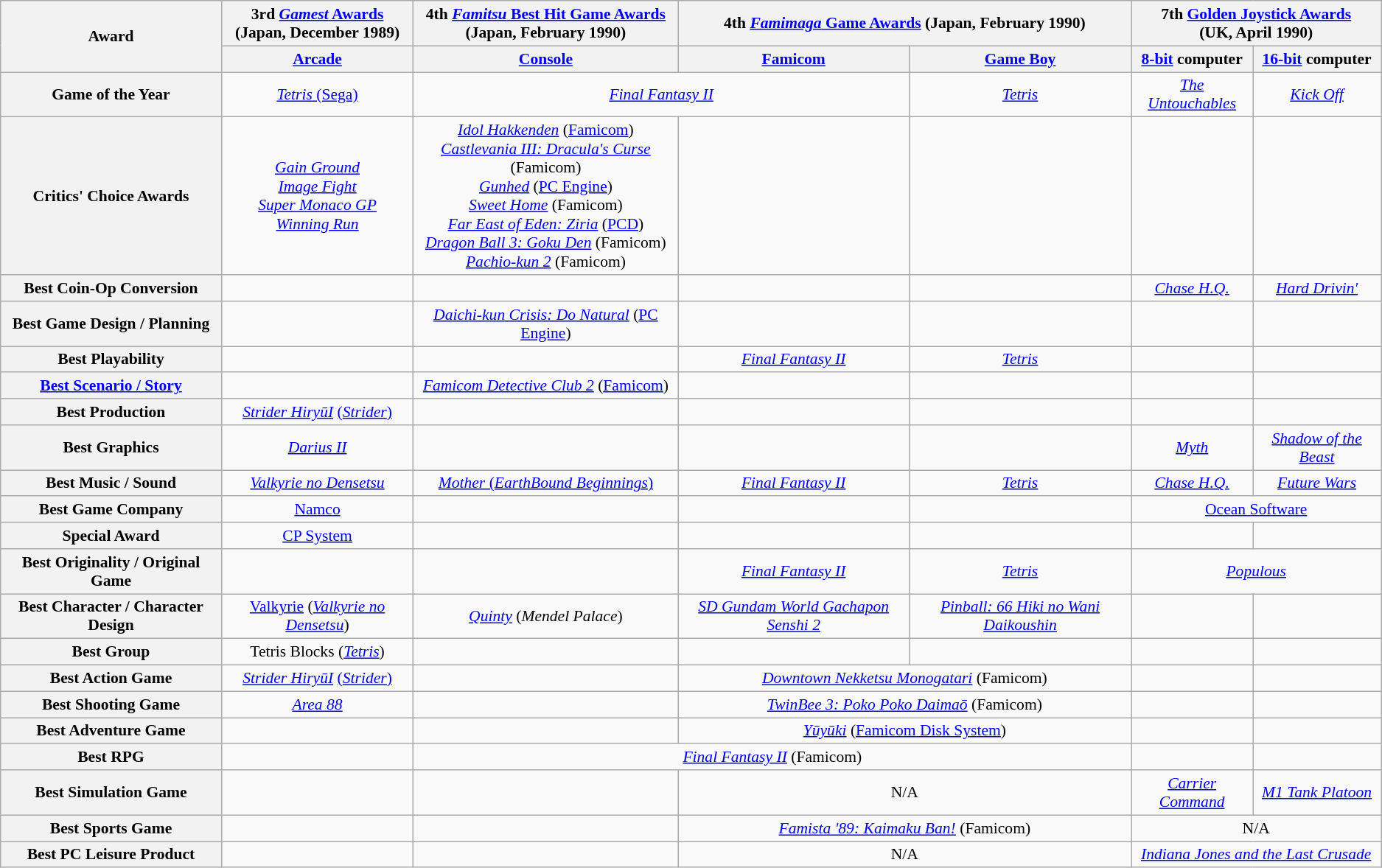<table class="wikitable" style="text-align:center; font-size:90%">
<tr>
<th rowspan="2">Award</th>
<th>3rd <a href='#'><em>Gamest</em> Awards</a> <br> (Japan, December 1989)</th>
<th>4th <a href='#'><em>Famitsu</em> Best Hit Game Awards</a> <br> (Japan, February 1990)</th>
<th colspan="2">4th <a href='#'><em>Famimaga</em> Game Awards</a> (Japan, February 1990)</th>
<th colspan="2">7th <a href='#'>Golden Joystick Awards</a> <br> (UK, April 1990)</th>
</tr>
<tr>
<th><a href='#'>Arcade</a></th>
<th><a href='#'>Console</a></th>
<th><a href='#'>Famicom</a></th>
<th><a href='#'>Game Boy</a></th>
<th><a href='#'>8-bit</a> computer</th>
<th><a href='#'>16-bit</a> computer</th>
</tr>
<tr>
<th>Game of the Year</th>
<td><a href='#'><em>Tetris</em> (Sega)</a></td>
<td colspan="2"><em><a href='#'>Final Fantasy II</a></em></td>
<td><em><a href='#'>Tetris</a></em></td>
<td><em><a href='#'>The Untouchables</a></em></td>
<td><em><a href='#'>Kick Off</a></em></td>
</tr>
<tr>
<th>Critics' Choice Awards</th>
<td><em><a href='#'>Gain Ground</a></em><br> <em><a href='#'>Image Fight</a></em><br> <em><a href='#'>Super Monaco GP</a></em><br> <em><a href='#'>Winning Run</a></em></td>
<td><em><a href='#'>Idol Hakkenden</a></em> (<a href='#'>Famicom</a>) <br> <em><a href='#'>Castlevania III: Dracula's Curse</a></em> (Famicom) <br> <em><a href='#'>Gunhed</a></em> (<a href='#'>PC Engine</a>) <br> <em><a href='#'>Sweet Home</a></em> (Famicom) <br> <em><a href='#'>Far East of Eden: Ziria</a></em> (<a href='#'>PCD</a>) <br> <em><a href='#'>Dragon Ball 3: Goku Den</a></em> (Famicom) <br> <em><a href='#'>Pachio-kun 2</a></em> (Famicom)</td>
<td></td>
<td></td>
<td></td>
<td></td>
</tr>
<tr>
<th>Best Coin-Op Conversion</th>
<td></td>
<td></td>
<td></td>
<td></td>
<td><em><a href='#'>Chase H.Q.</a></em></td>
<td><em><a href='#'>Hard Drivin'</a></em></td>
</tr>
<tr>
<th>Best Game Design / Planning</th>
<td></td>
<td><em><a href='#'>Daichi-kun Crisis: Do Natural</a></em> (<a href='#'>PC Engine</a>)</td>
<td></td>
<td></td>
<td></td>
<td></td>
</tr>
<tr>
<th>Best Playability</th>
<td></td>
<td></td>
<td><em><a href='#'>Final Fantasy II</a></em></td>
<td><em><a href='#'>Tetris</a></em></td>
<td></td>
<td></td>
</tr>
<tr>
<th><a href='#'>Best Scenario / Story</a></th>
<td></td>
<td><em><a href='#'>Famicom Detective Club 2</a></em> (<a href='#'>Famicom</a>)</td>
<td></td>
<td></td>
<td></td>
<td></td>
</tr>
<tr>
<th>Best Production</th>
<td><em><a href='#'>Strider HiryūI</a></em> <a href='#'>(<em>Strider</em>)</a></td>
<td></td>
<td></td>
<td></td>
<td></td>
<td></td>
</tr>
<tr>
<th>Best Graphics</th>
<td><em><a href='#'>Darius II</a></em></td>
<td></td>
<td></td>
<td></td>
<td><em><a href='#'>Myth</a></em></td>
<td><em><a href='#'>Shadow of the Beast</a> </em></td>
</tr>
<tr>
<th>Best Music / Sound</th>
<td><em><a href='#'>Valkyrie no Densetsu</a></em></td>
<td><a href='#'><em>Mother</em> (<em>EarthBound Beginnings</em>)</a></td>
<td><em><a href='#'>Final Fantasy II</a></em></td>
<td><em><a href='#'>Tetris</a></em></td>
<td><em><a href='#'>Chase H.Q.</a></em></td>
<td><em><a href='#'>Future Wars</a></em></td>
</tr>
<tr>
<th>Best Game Company</th>
<td><a href='#'>Namco</a></td>
<td></td>
<td></td>
<td></td>
<td colspan="2"><a href='#'>Ocean Software</a></td>
</tr>
<tr>
<th>Special Award</th>
<td><a href='#'>CP System</a></td>
<td></td>
<td></td>
<td></td>
<td></td>
<td></td>
</tr>
<tr>
<th>Best Originality / Original Game</th>
<td></td>
<td></td>
<td><em><a href='#'>Final Fantasy II</a></em></td>
<td><em><a href='#'>Tetris</a></em></td>
<td colspan="2"><em><a href='#'>Populous</a></em></td>
</tr>
<tr>
<th>Best Character / Character Design</th>
<td><a href='#'>Valkyrie</a> (<em><a href='#'>Valkyrie no Densetsu</a></em>)</td>
<td><em><a href='#'>Quinty</a></em> (<em>Mendel Palace</em>)</td>
<td><em><a href='#'>SD Gundam World Gachapon Senshi 2</a></em></td>
<td><em><a href='#'>Pinball: 66 Hiki no Wani Daikoushin</a></em></td>
<td></td>
<td></td>
</tr>
<tr>
<th>Best Group</th>
<td>Tetris Blocks (<em><a href='#'>Tetris</a></em>)</td>
<td></td>
<td></td>
<td></td>
<td></td>
<td></td>
</tr>
<tr>
<th>Best Action Game</th>
<td><em><a href='#'>Strider HiryūI</a></em> <a href='#'>(<em>Strider</em>)</a></td>
<td></td>
<td colspan="2"><em><a href='#'>Downtown Nekketsu Monogatari</a></em> (Famicom)</td>
<td></td>
<td></td>
</tr>
<tr>
<th>Best Shooting Game</th>
<td><em><a href='#'>Area 88</a></em></td>
<td></td>
<td colspan="2"><em><a href='#'>TwinBee 3: Poko Poko Daimaō</a></em> (Famicom)</td>
<td></td>
<td></td>
</tr>
<tr>
<th>Best Adventure Game</th>
<td></td>
<td></td>
<td colspan="2"><em><a href='#'>Yūyūki</a></em> (<a href='#'>Famicom Disk System</a>)</td>
<td></td>
<td></td>
</tr>
<tr>
<th>Best RPG</th>
<td></td>
<td colspan="3"><em><a href='#'>Final Fantasy II</a></em> (Famicom)</td>
<td></td>
<td></td>
</tr>
<tr>
<th>Best Simulation Game</th>
<td></td>
<td></td>
<td colspan="2">N/A</td>
<td><em><a href='#'>Carrier Command</a></em></td>
<td><em><a href='#'>M1 Tank Platoon</a></em></td>
</tr>
<tr>
<th>Best Sports Game</th>
<td></td>
<td></td>
<td colspan="2"><em><a href='#'>Famista '89: Kaimaku Ban!</a></em> (Famicom)</td>
<td colspan="2">N/A</td>
</tr>
<tr>
<th>Best PC Leisure Product</th>
<td></td>
<td></td>
<td colspan="2">N/A</td>
<td colspan="2"><em><a href='#'>Indiana Jones and the Last Crusade</a></em></td>
</tr>
</table>
